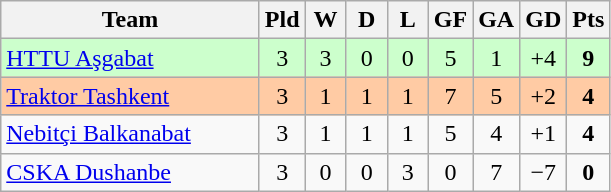<table class="wikitable" style="text-align: center;">
<tr>
<th width=165>Team</th>
<th width=20>Pld</th>
<th width=20>W</th>
<th width=20>D</th>
<th width=20>L</th>
<th width=20>GF</th>
<th width=20>GA</th>
<th width=20>GD</th>
<th width=20>Pts</th>
</tr>
<tr bgcolor="#ccffcc">
<td align=left> <a href='#'>HTTU Aşgabat </a></td>
<td>3</td>
<td>3</td>
<td>0</td>
<td>0</td>
<td>5</td>
<td>1</td>
<td>+4</td>
<td><strong>9</strong></td>
</tr>
<tr bgcolor="#FFCBA4">
<td align=left> <a href='#'>Traktor Tashkent</a></td>
<td>3</td>
<td>1</td>
<td>1</td>
<td>1</td>
<td>7</td>
<td>5</td>
<td>+2</td>
<td><strong>4</strong></td>
</tr>
<tr>
<td align=left> <a href='#'>Nebitçi Balkanabat</a></td>
<td>3</td>
<td>1</td>
<td>1</td>
<td>1</td>
<td>5</td>
<td>4</td>
<td>+1</td>
<td><strong>4</strong></td>
</tr>
<tr>
<td align=left> <a href='#'>CSKA Dushanbe</a></td>
<td>3</td>
<td>0</td>
<td>0</td>
<td>3</td>
<td>0</td>
<td>7</td>
<td>−7</td>
<td><strong>0</strong></td>
</tr>
</table>
